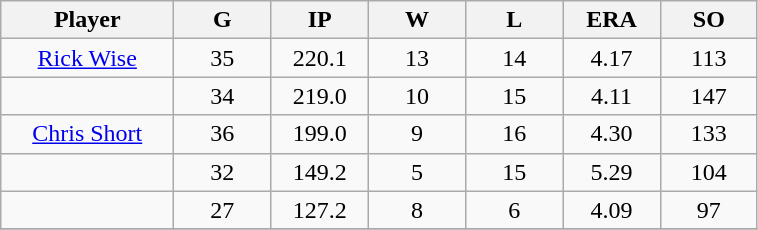<table class="wikitable sortable">
<tr>
<th bgcolor="#DDDDFF" width="16%">Player</th>
<th bgcolor="#DDDDFF" width="9%">G</th>
<th bgcolor="#DDDDFF" width="9%">IP</th>
<th bgcolor="#DDDDFF" width="9%">W</th>
<th bgcolor="#DDDDFF" width="9%">L</th>
<th bgcolor="#DDDDFF" width="9%">ERA</th>
<th bgcolor="#DDDDFF" width="9%">SO</th>
</tr>
<tr align="center">
<td><a href='#'>Rick Wise</a></td>
<td>35</td>
<td>220.1</td>
<td>13</td>
<td>14</td>
<td>4.17</td>
<td>113</td>
</tr>
<tr align=center>
<td></td>
<td>34</td>
<td>219.0</td>
<td>10</td>
<td>15</td>
<td>4.11</td>
<td>147</td>
</tr>
<tr align="center">
<td><a href='#'>Chris Short</a></td>
<td>36</td>
<td>199.0</td>
<td>9</td>
<td>16</td>
<td>4.30</td>
<td>133</td>
</tr>
<tr align=center>
<td></td>
<td>32</td>
<td>149.2</td>
<td>5</td>
<td>15</td>
<td>5.29</td>
<td>104</td>
</tr>
<tr align="center">
<td></td>
<td>27</td>
<td>127.2</td>
<td>8</td>
<td>6</td>
<td>4.09</td>
<td>97</td>
</tr>
<tr align="center">
</tr>
</table>
